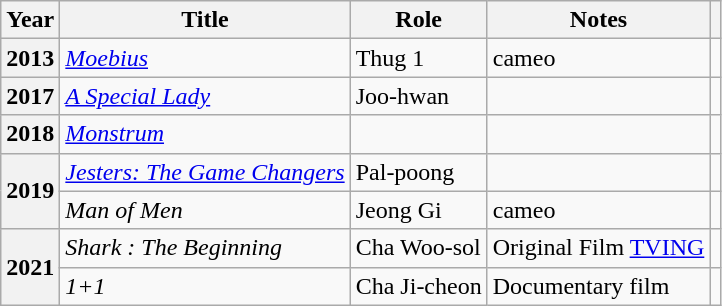<table class="wikitable plainrowheaders sortable">
<tr>
<th scope="col">Year</th>
<th scope="col">Title</th>
<th scope="col">Role</th>
<th scope="col">Notes</th>
<th scope="col" class="unsortable"></th>
</tr>
<tr>
<th scope="row">2013</th>
<td><em><a href='#'>Moebius</a></em></td>
<td>Thug 1</td>
<td>cameo</td>
<td style="text-align:center"></td>
</tr>
<tr>
<th scope="row">2017</th>
<td><em><a href='#'>A Special Lady</a></em></td>
<td>Joo-hwan</td>
<td></td>
<td style="text-align:center"></td>
</tr>
<tr>
<th scope="row">2018</th>
<td><em><a href='#'>Monstrum</a></em></td>
<td></td>
<td></td>
<td style="text-align:center"></td>
</tr>
<tr>
<th scope="row" rowspan="2">2019</th>
<td><em><a href='#'>Jesters: The Game Changers</a></em></td>
<td>Pal-poong</td>
<td></td>
<td style="text-align:center"></td>
</tr>
<tr>
<td><em>Man of Men</em></td>
<td>Jeong Gi</td>
<td>cameo</td>
<td style="text-align:center"></td>
</tr>
<tr>
<th scope="row" rowspan="2">2021</th>
<td><em> Shark : The Beginning </em></td>
<td>Cha Woo-sol</td>
<td>Original Film <a href='#'>TVING</a></td>
<td style="text-align:center"></td>
</tr>
<tr>
<td><em>1+1</em></td>
<td>Cha Ji-cheon</td>
<td>Documentary film</td>
<td style="text-align:center"></td>
</tr>
</table>
